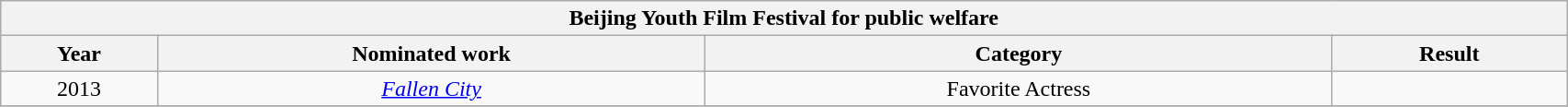<table width="90%" class="wikitable">
<tr>
<th colspan="4" align="center">Beijing Youth Film Festival for public welfare</th>
</tr>
<tr>
<th width="10%">Year</th>
<th width="35%">Nominated work</th>
<th width="40%">Category</th>
<th width="15%">Result</th>
</tr>
<tr>
<td align="center" rowspan="1">2013</td>
<td align="center"><em><a href='#'>Fallen City</a></em></td>
<td align="center">Favorite Actress</td>
<td></td>
</tr>
<tr>
</tr>
</table>
